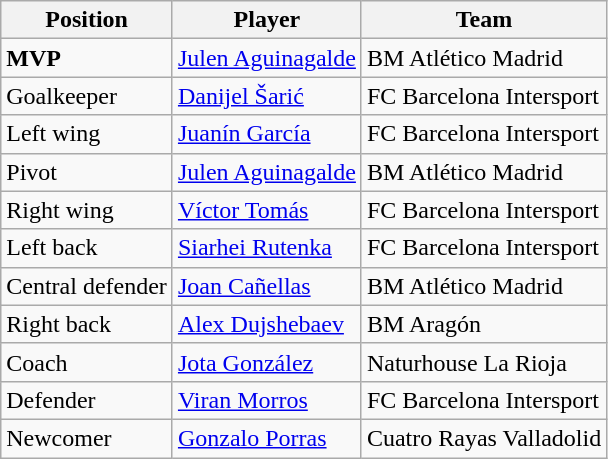<table class="wikitable">
<tr>
<th scope="col">Position</th>
<th scope="col">Player</th>
<th scope="col">Team</th>
</tr>
<tr>
<td><strong>MVP</strong></td>
<td> <a href='#'>Julen Aguinagalde</a></td>
<td>BM Atlético Madrid</td>
</tr>
<tr>
<td>Goalkeeper</td>
<td> <a href='#'>Danijel Šarić</a></td>
<td>FC Barcelona Intersport</td>
</tr>
<tr>
<td>Left wing</td>
<td> <a href='#'>Juanín García</a></td>
<td>FC Barcelona Intersport</td>
</tr>
<tr>
<td>Pivot</td>
<td> <a href='#'>Julen Aguinagalde</a></td>
<td>BM Atlético Madrid</td>
</tr>
<tr>
<td>Right wing</td>
<td> <a href='#'>Víctor Tomás</a></td>
<td>FC Barcelona Intersport</td>
</tr>
<tr>
<td>Left back</td>
<td> <a href='#'>Siarhei Rutenka</a></td>
<td>FC Barcelona Intersport</td>
</tr>
<tr>
<td>Central defender</td>
<td> <a href='#'>Joan Cañellas</a></td>
<td>BM Atlético Madrid</td>
</tr>
<tr>
<td>Right back</td>
<td> <a href='#'>Alex Dujshebaev</a></td>
<td>BM Aragón</td>
</tr>
<tr>
<td>Coach</td>
<td> <a href='#'>Jota González</a></td>
<td>Naturhouse La Rioja</td>
</tr>
<tr>
<td>Defender</td>
<td> <a href='#'>Viran Morros</a></td>
<td>FC Barcelona Intersport</td>
</tr>
<tr>
<td>Newcomer</td>
<td> <a href='#'>Gonzalo Porras</a></td>
<td>Cuatro Rayas Valladolid</td>
</tr>
</table>
